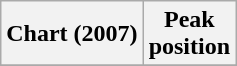<table class="wikitable plainrowheaders">
<tr>
<th scope="col">Chart (2007)</th>
<th scope="col">Peak<br>position</th>
</tr>
<tr>
</tr>
</table>
